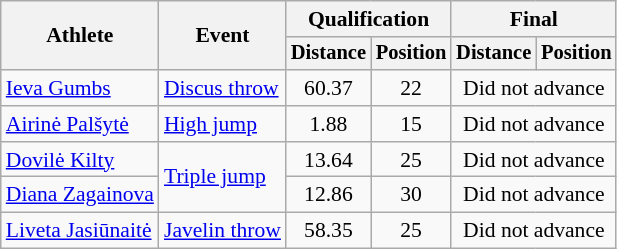<table class=wikitable style="font-size:90%">
<tr>
<th rowspan="2">Athlete</th>
<th rowspan="2">Event</th>
<th colspan="2">Qualification</th>
<th colspan="2">Final</th>
</tr>
<tr style="font-size:95%">
<th>Distance</th>
<th>Position</th>
<th>Distance</th>
<th>Position</th>
</tr>
<tr align=center>
<td align=left><a href='#'>Ieva Gumbs</a></td>
<td align=left><a href='#'>Discus throw</a></td>
<td>60.37</td>
<td>22</td>
<td colspan="2">Did not advance</td>
</tr>
<tr align=center>
<td align=left><a href='#'>Airinė Palšytė</a></td>
<td align=left><a href='#'>High jump</a></td>
<td>1.88</td>
<td>15</td>
<td colspan="2">Did not advance</td>
</tr>
<tr align=center>
<td align=left><a href='#'>Dovilė Kilty</a></td>
<td align=left rowspan=2><a href='#'>Triple jump</a></td>
<td>13.64</td>
<td>25</td>
<td colspan="2">Did not advance</td>
</tr>
<tr align=center>
<td align=left><a href='#'>Diana Zagainova</a></td>
<td>12.86</td>
<td>30</td>
<td colspan="2">Did not advance</td>
</tr>
<tr align=center>
<td align=left><a href='#'>Liveta Jasiūnaitė</a></td>
<td align=left><a href='#'>Javelin throw</a></td>
<td>58.35</td>
<td>25</td>
<td colspan="2">Did not advance</td>
</tr>
</table>
